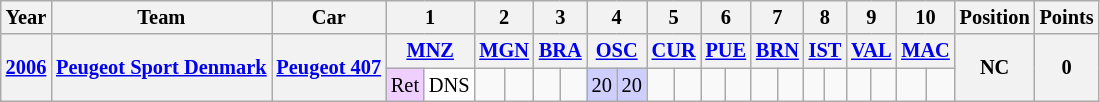<table class="wikitable" style="text-align:center; font-size:85%">
<tr>
<th>Year</th>
<th>Team</th>
<th>Car</th>
<th colspan=2>1</th>
<th colspan=2>2</th>
<th colspan=2>3</th>
<th colspan=2>4</th>
<th colspan=2>5</th>
<th colspan=2>6</th>
<th colspan=2>7</th>
<th colspan=2>8</th>
<th colspan=2>9</th>
<th colspan=2>10</th>
<th>Position</th>
<th>Points</th>
</tr>
<tr>
<th rowspan=2><a href='#'>2006</a></th>
<th rowspan=2><a href='#'>Peugeot Sport Denmark</a></th>
<th rowspan=2><a href='#'>Peugeot 407</a></th>
<th colspan=2><a href='#'>MNZ</a></th>
<th colspan=2><a href='#'>MGN</a></th>
<th colspan=2><a href='#'>BRA</a></th>
<th colspan=2><a href='#'>OSC</a></th>
<th colspan=2><a href='#'>CUR</a></th>
<th colspan=2><a href='#'>PUE</a></th>
<th colspan=2><a href='#'>BRN</a></th>
<th colspan=2><a href='#'>IST</a></th>
<th colspan=2><a href='#'>VAL</a></th>
<th colspan=2><a href='#'>MAC</a></th>
<th rowspan=2>NC</th>
<th rowspan=2>0</th>
</tr>
<tr>
<td style="background:#efcfff;">Ret</td>
<td style="background:#ffffff;">DNS</td>
<td></td>
<td></td>
<td></td>
<td></td>
<td style="background:#cfcfff;">20</td>
<td style="background:#cfcfff;">20</td>
<td></td>
<td></td>
<td></td>
<td></td>
<td></td>
<td></td>
<td></td>
<td></td>
<td></td>
<td></td>
<td></td>
<td></td>
</tr>
</table>
